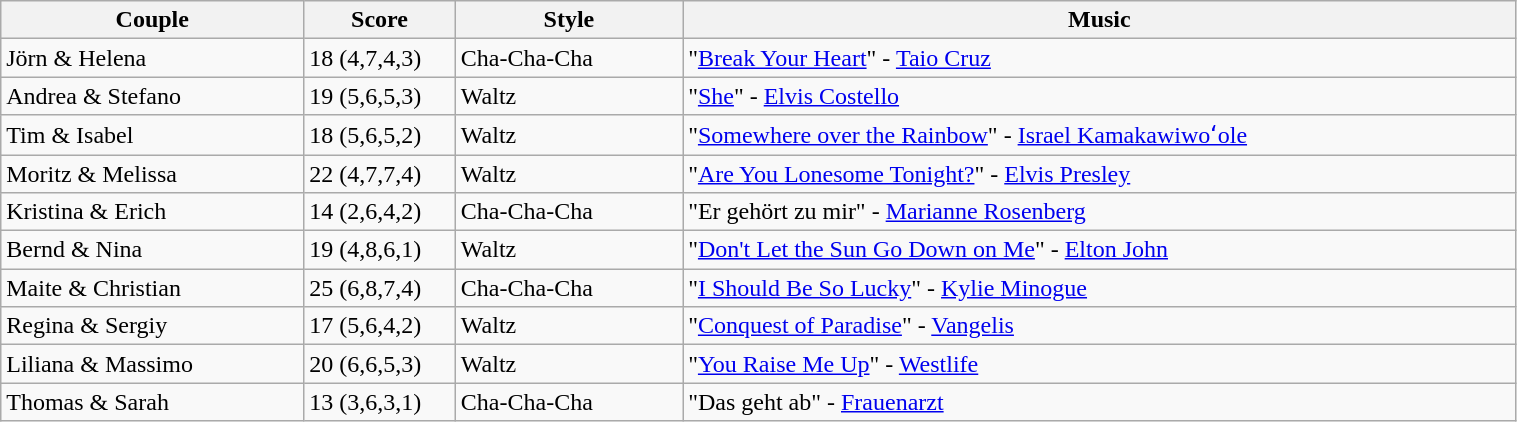<table class="wikitable" width="80%">
<tr>
<th width="20%">Couple</th>
<th width="10%">Score</th>
<th width="15%">Style</th>
<th width="60%">Music</th>
</tr>
<tr>
<td>Jörn & Helena</td>
<td>18 (4,7,4,3)</td>
<td>Cha-Cha-Cha</td>
<td>"<a href='#'>Break Your Heart</a>" - <a href='#'>Taio Cruz</a></td>
</tr>
<tr>
<td>Andrea & Stefano</td>
<td>19 (5,6,5,3)</td>
<td>Waltz</td>
<td>"<a href='#'>She</a>" - <a href='#'>Elvis Costello</a></td>
</tr>
<tr>
<td>Tim & Isabel</td>
<td>18 (5,6,5,2)</td>
<td>Waltz</td>
<td>"<a href='#'>Somewhere over the Rainbow</a>" - <a href='#'>Israel Kamakawiwoʻole</a></td>
</tr>
<tr>
<td>Moritz & Melissa</td>
<td>22 (4,7,7,4)</td>
<td>Waltz</td>
<td>"<a href='#'>Are You Lonesome Tonight?</a>" - <a href='#'>Elvis Presley</a></td>
</tr>
<tr>
<td>Kristina & Erich</td>
<td>14 (2,6,4,2)</td>
<td>Cha-Cha-Cha</td>
<td>"Er gehört zu mir" - <a href='#'>Marianne Rosenberg</a></td>
</tr>
<tr>
<td>Bernd & Nina</td>
<td>19 (4,8,6,1)</td>
<td>Waltz</td>
<td>"<a href='#'>Don't Let the Sun Go Down on Me</a>" - <a href='#'>Elton John</a></td>
</tr>
<tr>
<td>Maite & Christian</td>
<td>25 (6,8,7,4)</td>
<td>Cha-Cha-Cha</td>
<td>"<a href='#'>I Should Be So Lucky</a>" - <a href='#'>Kylie Minogue</a></td>
</tr>
<tr>
<td>Regina & Sergiy</td>
<td>17 (5,6,4,2)</td>
<td>Waltz</td>
<td>"<a href='#'>Conquest of Paradise</a>" - <a href='#'>Vangelis</a></td>
</tr>
<tr>
<td>Liliana & Massimo</td>
<td>20 (6,6,5,3)</td>
<td>Waltz</td>
<td>"<a href='#'>You Raise Me Up</a>" - <a href='#'>Westlife</a></td>
</tr>
<tr>
<td>Thomas & Sarah</td>
<td>13 (3,6,3,1)</td>
<td>Cha-Cha-Cha</td>
<td>"Das geht ab" - <a href='#'>Frauenarzt</a></td>
</tr>
</table>
